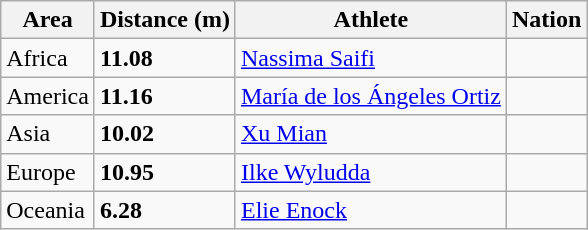<table class="wikitable">
<tr>
<th>Area</th>
<th>Distance (m)</th>
<th>Athlete</th>
<th>Nation</th>
</tr>
<tr>
<td>Africa</td>
<td><strong>11.08</strong></td>
<td><a href='#'>Nassima Saifi</a></td>
<td></td>
</tr>
<tr>
<td>America</td>
<td><strong>11.16</strong> </td>
<td><a href='#'>María de los Ángeles Ortiz</a></td>
<td></td>
</tr>
<tr>
<td>Asia</td>
<td><strong>10.02</strong></td>
<td><a href='#'>Xu Mian</a></td>
<td></td>
</tr>
<tr>
<td>Europe</td>
<td><strong>10.95</strong></td>
<td><a href='#'>Ilke Wyludda</a></td>
<td></td>
</tr>
<tr>
<td>Oceania</td>
<td><strong>6.28</strong></td>
<td><a href='#'>Elie Enock</a></td>
<td></td>
</tr>
</table>
